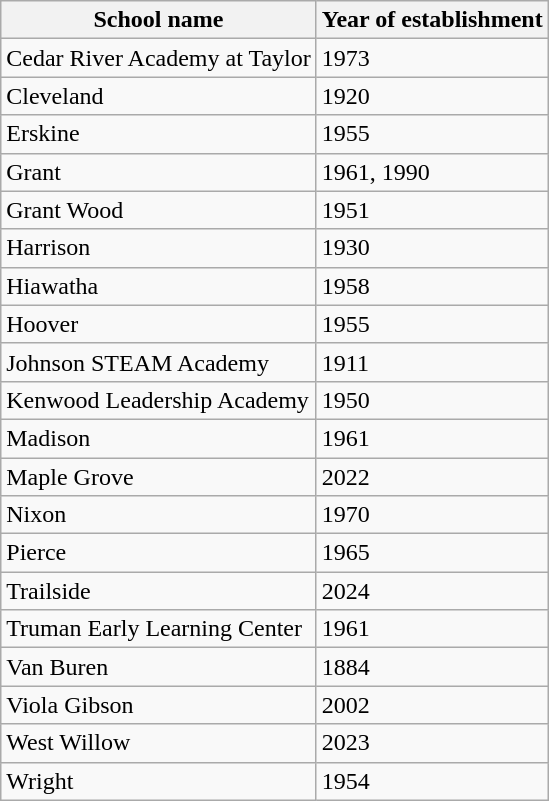<table class="wikitable">
<tr>
<th>School name</th>
<th>Year of establishment</th>
</tr>
<tr>
<td>Cedar River Academy at Taylor</td>
<td>1973</td>
</tr>
<tr>
<td>Cleveland</td>
<td>1920</td>
</tr>
<tr>
<td>Erskine</td>
<td>1955</td>
</tr>
<tr>
<td>Grant</td>
<td>1961, 1990</td>
</tr>
<tr>
<td>Grant Wood</td>
<td>1951</td>
</tr>
<tr>
<td>Harrison</td>
<td>1930</td>
</tr>
<tr>
<td>Hiawatha</td>
<td>1958</td>
</tr>
<tr>
<td>Hoover</td>
<td>1955</td>
</tr>
<tr>
<td>Johnson STEAM Academy</td>
<td>1911</td>
</tr>
<tr>
<td>Kenwood Leadership Academy</td>
<td>1950</td>
</tr>
<tr>
<td>Madison</td>
<td>1961</td>
</tr>
<tr>
<td>Maple Grove</td>
<td>2022</td>
</tr>
<tr>
<td>Nixon</td>
<td>1970</td>
</tr>
<tr>
<td>Pierce</td>
<td>1965</td>
</tr>
<tr>
<td>Trailside</td>
<td>2024</td>
</tr>
<tr>
<td>Truman Early Learning Center</td>
<td>1961</td>
</tr>
<tr>
<td>Van Buren</td>
<td>1884</td>
</tr>
<tr>
<td>Viola Gibson</td>
<td>2002</td>
</tr>
<tr>
<td>West Willow</td>
<td>2023</td>
</tr>
<tr>
<td>Wright</td>
<td>1954</td>
</tr>
</table>
